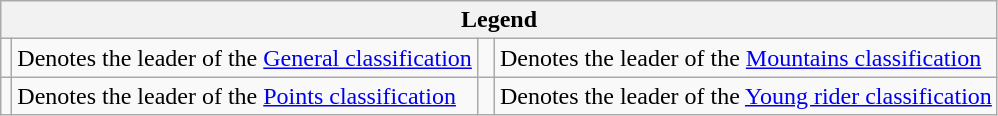<table class="wikitable">
<tr>
<th colspan=4>Legend</th>
</tr>
<tr>
<td></td>
<td>Denotes the leader of the <a href='#'>General classification</a></td>
<td></td>
<td>Denotes the leader of the <a href='#'>Mountains classification</a></td>
</tr>
<tr>
<td></td>
<td>Denotes the leader of the <a href='#'>Points classification</a></td>
<td> </td>
<td>Denotes the leader of the <a href='#'>Young rider classification</a></td>
</tr>
</table>
